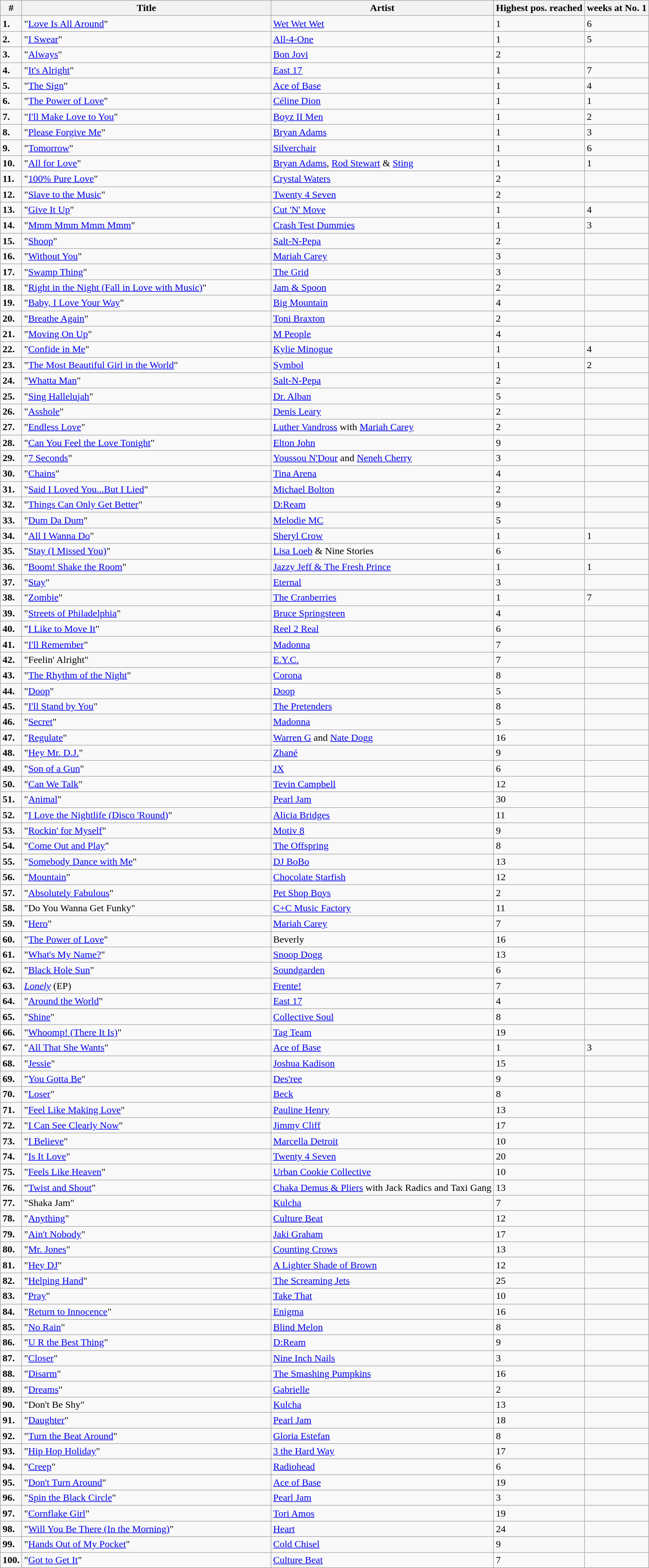<table class="wikitable sortable">
<tr>
<th>#</th>
<th width="400">Title</th>
<th>Artist</th>
<th>Highest pos. reached</th>
<th>weeks at No. 1</th>
</tr>
<tr>
<td><strong>1.</strong></td>
<td>"<a href='#'>Love Is All Around</a>"</td>
<td><a href='#'>Wet Wet Wet</a></td>
<td>1</td>
<td>6</td>
</tr>
<tr>
<td><strong>2.</strong></td>
<td>"<a href='#'>I Swear</a>"</td>
<td><a href='#'>All-4-One</a></td>
<td>1</td>
<td>5</td>
</tr>
<tr>
<td><strong>3.</strong></td>
<td>"<a href='#'>Always</a>"</td>
<td><a href='#'>Bon Jovi</a></td>
<td>2</td>
<td></td>
</tr>
<tr>
<td><strong>4.</strong></td>
<td>"<a href='#'>It's Alright</a>"</td>
<td><a href='#'>East 17</a></td>
<td>1</td>
<td>7</td>
</tr>
<tr>
<td><strong>5.</strong></td>
<td>"<a href='#'>The Sign</a>"</td>
<td><a href='#'>Ace of Base</a></td>
<td>1</td>
<td>4</td>
</tr>
<tr>
<td><strong>6.</strong></td>
<td>"<a href='#'>The Power of Love</a>"</td>
<td><a href='#'>Céline Dion</a></td>
<td>1</td>
<td>1</td>
</tr>
<tr>
<td><strong>7.</strong></td>
<td>"<a href='#'>I'll Make Love to You</a>"</td>
<td><a href='#'>Boyz II Men</a></td>
<td>1</td>
<td>2</td>
</tr>
<tr>
<td><strong>8.</strong></td>
<td>"<a href='#'>Please Forgive Me</a>"</td>
<td><a href='#'>Bryan Adams</a></td>
<td>1</td>
<td>3</td>
</tr>
<tr>
<td><strong>9.</strong></td>
<td>"<a href='#'>Tomorrow</a>"</td>
<td><a href='#'>Silverchair</a></td>
<td>1</td>
<td>6</td>
</tr>
<tr>
<td><strong>10.</strong></td>
<td>"<a href='#'>All for Love</a>"</td>
<td><a href='#'>Bryan Adams</a>, <a href='#'>Rod Stewart</a> & <a href='#'>Sting</a></td>
<td>1</td>
<td>1</td>
</tr>
<tr>
<td><strong>11.</strong></td>
<td>"<a href='#'>100% Pure Love</a>"</td>
<td><a href='#'>Crystal Waters</a></td>
<td>2</td>
<td></td>
</tr>
<tr>
<td><strong>12.</strong></td>
<td>"<a href='#'>Slave to the Music</a>"</td>
<td><a href='#'>Twenty 4 Seven</a></td>
<td>2</td>
<td></td>
</tr>
<tr>
<td><strong>13.</strong></td>
<td>"<a href='#'>Give It Up</a>"</td>
<td><a href='#'>Cut 'N' Move</a></td>
<td>1</td>
<td>4</td>
</tr>
<tr>
<td><strong>14.</strong></td>
<td>"<a href='#'>Mmm Mmm Mmm Mmm</a>"</td>
<td><a href='#'>Crash Test Dummies</a></td>
<td>1</td>
<td>3</td>
</tr>
<tr>
<td><strong>15.</strong></td>
<td>"<a href='#'>Shoop</a>"</td>
<td><a href='#'>Salt-N-Pepa</a></td>
<td>2</td>
<td></td>
</tr>
<tr>
<td><strong>16.</strong></td>
<td>"<a href='#'>Without You</a>"</td>
<td><a href='#'>Mariah Carey</a></td>
<td>3</td>
<td></td>
</tr>
<tr>
<td><strong>17.</strong></td>
<td>"<a href='#'>Swamp Thing</a>"</td>
<td><a href='#'>The Grid</a></td>
<td>3</td>
<td></td>
</tr>
<tr>
<td><strong>18.</strong></td>
<td>"<a href='#'>Right in the Night (Fall in Love with Music)</a>"</td>
<td><a href='#'>Jam & Spoon</a></td>
<td>2</td>
<td></td>
</tr>
<tr>
<td><strong>19.</strong></td>
<td>"<a href='#'>Baby, I Love Your Way</a>"</td>
<td><a href='#'>Big Mountain</a></td>
<td>4</td>
<td></td>
</tr>
<tr>
<td><strong>20.</strong></td>
<td>"<a href='#'>Breathe Again</a>"</td>
<td><a href='#'>Toni Braxton</a></td>
<td>2</td>
<td></td>
</tr>
<tr>
<td><strong>21.</strong></td>
<td>"<a href='#'>Moving On Up</a>"</td>
<td><a href='#'>M People</a></td>
<td>4</td>
<td></td>
</tr>
<tr>
<td><strong>22.</strong></td>
<td>"<a href='#'>Confide in Me</a>"</td>
<td><a href='#'>Kylie Minogue</a></td>
<td>1</td>
<td>4</td>
</tr>
<tr>
<td><strong>23.</strong></td>
<td>"<a href='#'>The Most Beautiful Girl in the World</a>"</td>
<td><a href='#'>Symbol</a></td>
<td>1</td>
<td>2</td>
</tr>
<tr>
<td><strong>24.</strong></td>
<td>"<a href='#'>Whatta Man</a>"</td>
<td><a href='#'>Salt-N-Pepa</a></td>
<td>2</td>
<td></td>
</tr>
<tr>
<td><strong>25.</strong></td>
<td>"<a href='#'>Sing Hallelujah</a>"</td>
<td><a href='#'>Dr. Alban</a></td>
<td>5</td>
<td></td>
</tr>
<tr>
<td><strong>26.</strong></td>
<td>"<a href='#'>Asshole</a>"</td>
<td><a href='#'>Denis Leary</a></td>
<td>2</td>
<td></td>
</tr>
<tr>
<td><strong>27.</strong></td>
<td>"<a href='#'>Endless Love</a>"</td>
<td><a href='#'>Luther Vandross</a> with <a href='#'>Mariah Carey</a></td>
<td>2</td>
<td></td>
</tr>
<tr>
<td><strong>28.</strong></td>
<td>"<a href='#'>Can You Feel the Love Tonight</a>"</td>
<td><a href='#'>Elton John</a></td>
<td>9</td>
<td></td>
</tr>
<tr>
<td><strong>29.</strong></td>
<td>"<a href='#'>7 Seconds</a>"</td>
<td><a href='#'>Youssou N'Dour</a> and <a href='#'>Neneh Cherry</a></td>
<td>3</td>
<td></td>
</tr>
<tr>
<td><strong>30.</strong></td>
<td>"<a href='#'>Chains</a>"</td>
<td><a href='#'>Tina Arena</a></td>
<td>4</td>
<td></td>
</tr>
<tr>
<td><strong>31.</strong></td>
<td>"<a href='#'>Said I Loved You...But I Lied</a>"</td>
<td><a href='#'>Michael Bolton</a></td>
<td>2</td>
<td></td>
</tr>
<tr>
<td><strong>32.</strong></td>
<td>"<a href='#'>Things Can Only Get Better</a>"</td>
<td><a href='#'>D:Ream</a></td>
<td>9</td>
<td></td>
</tr>
<tr>
<td><strong>33.</strong></td>
<td>"<a href='#'>Dum Da Dum</a>"</td>
<td><a href='#'>Melodie MC</a></td>
<td>5</td>
<td></td>
</tr>
<tr>
<td><strong>34.</strong></td>
<td>"<a href='#'>All I Wanna Do</a>"</td>
<td><a href='#'>Sheryl Crow</a></td>
<td>1</td>
<td>1</td>
</tr>
<tr>
<td><strong>35.</strong></td>
<td>"<a href='#'>Stay (I Missed You)</a>"</td>
<td><a href='#'>Lisa Loeb</a> & Nine Stories</td>
<td>6</td>
<td></td>
</tr>
<tr>
<td><strong>36.</strong></td>
<td>"<a href='#'>Boom! Shake the Room</a>"</td>
<td><a href='#'>Jazzy Jeff & The Fresh Prince</a></td>
<td>1</td>
<td>1</td>
</tr>
<tr>
<td><strong>37.</strong></td>
<td>"<a href='#'>Stay</a>"</td>
<td><a href='#'>Eternal</a></td>
<td>3</td>
<td></td>
</tr>
<tr>
<td><strong>38.</strong></td>
<td>"<a href='#'>Zombie</a>"</td>
<td><a href='#'>The Cranberries</a></td>
<td>1</td>
<td>7</td>
</tr>
<tr>
<td><strong>39.</strong></td>
<td>"<a href='#'>Streets of Philadelphia</a>"</td>
<td><a href='#'>Bruce Springsteen</a></td>
<td>4</td>
<td></td>
</tr>
<tr>
<td><strong>40.</strong></td>
<td>"<a href='#'>I Like to Move It</a>"</td>
<td><a href='#'>Reel 2 Real</a></td>
<td>6</td>
<td></td>
</tr>
<tr>
<td><strong>41.</strong></td>
<td>"<a href='#'>I'll Remember</a>"</td>
<td><a href='#'>Madonna</a></td>
<td>7</td>
<td></td>
</tr>
<tr>
<td><strong>42.</strong></td>
<td>"Feelin' Alright"</td>
<td><a href='#'>E.Y.C.</a></td>
<td>7</td>
<td></td>
</tr>
<tr>
<td><strong>43.</strong></td>
<td>"<a href='#'>The Rhythm of the Night</a>"</td>
<td><a href='#'>Corona</a></td>
<td>8</td>
<td></td>
</tr>
<tr>
<td><strong>44.</strong></td>
<td>"<a href='#'>Doop</a>"</td>
<td><a href='#'>Doop</a></td>
<td>5</td>
<td></td>
</tr>
<tr>
<td><strong>45.</strong></td>
<td>"<a href='#'>I'll Stand by You</a>"</td>
<td><a href='#'>The Pretenders</a></td>
<td>8</td>
<td></td>
</tr>
<tr>
<td><strong>46.</strong></td>
<td>"<a href='#'>Secret</a>"</td>
<td><a href='#'>Madonna</a></td>
<td>5</td>
<td></td>
</tr>
<tr>
<td><strong>47.</strong></td>
<td>"<a href='#'>Regulate</a>"</td>
<td><a href='#'>Warren G</a> and <a href='#'>Nate Dogg</a></td>
<td>16</td>
<td></td>
</tr>
<tr>
<td><strong>48.</strong></td>
<td>"<a href='#'>Hey Mr. D.J.</a>"</td>
<td><a href='#'>Zhané</a></td>
<td>9</td>
<td></td>
</tr>
<tr>
<td><strong>49.</strong></td>
<td>"<a href='#'>Son of a Gun</a>"</td>
<td><a href='#'>JX</a></td>
<td>6</td>
<td></td>
</tr>
<tr>
<td><strong>50.</strong></td>
<td>"<a href='#'>Can We Talk</a>"</td>
<td><a href='#'>Tevin Campbell</a></td>
<td>12</td>
<td></td>
</tr>
<tr>
<td><strong>51.</strong></td>
<td>"<a href='#'>Animal</a>"</td>
<td><a href='#'>Pearl Jam</a></td>
<td>30</td>
<td></td>
</tr>
<tr>
<td><strong>52.</strong></td>
<td>"<a href='#'>I Love the Nightlife (Disco 'Round)</a>"</td>
<td><a href='#'>Alicia Bridges</a></td>
<td>11</td>
<td></td>
</tr>
<tr>
<td><strong>53.</strong></td>
<td>"<a href='#'>Rockin' for Myself</a>"</td>
<td><a href='#'>Motiv 8</a></td>
<td>9</td>
<td></td>
</tr>
<tr>
<td><strong>54.</strong></td>
<td>"<a href='#'>Come Out and Play</a>"</td>
<td><a href='#'>The Offspring</a></td>
<td>8</td>
<td></td>
</tr>
<tr>
<td><strong>55.</strong></td>
<td>"<a href='#'>Somebody Dance with Me</a>"</td>
<td><a href='#'>DJ BoBo</a></td>
<td>13</td>
<td></td>
</tr>
<tr>
<td><strong>56.</strong></td>
<td>"<a href='#'>Mountain</a>"</td>
<td><a href='#'>Chocolate Starfish</a></td>
<td>12</td>
<td></td>
</tr>
<tr>
<td><strong>57.</strong></td>
<td>"<a href='#'>Absolutely Fabulous</a>"</td>
<td><a href='#'>Pet Shop Boys</a></td>
<td>2</td>
<td></td>
</tr>
<tr>
<td><strong>58.</strong></td>
<td>"Do You Wanna Get Funky"</td>
<td><a href='#'>C+C Music Factory</a></td>
<td>11</td>
<td></td>
</tr>
<tr>
<td><strong>59.</strong></td>
<td>"<a href='#'>Hero</a>"</td>
<td><a href='#'>Mariah Carey</a></td>
<td>7</td>
<td></td>
</tr>
<tr>
<td><strong>60.</strong></td>
<td>"<a href='#'>The Power of Love</a>"</td>
<td>Beverly</td>
<td>16</td>
<td></td>
</tr>
<tr>
<td><strong>61.</strong></td>
<td>"<a href='#'>What's My Name?</a>"</td>
<td><a href='#'>Snoop Dogg</a></td>
<td>13</td>
<td></td>
</tr>
<tr>
<td><strong>62.</strong></td>
<td>"<a href='#'>Black Hole Sun</a>"</td>
<td><a href='#'>Soundgarden</a></td>
<td>6</td>
<td></td>
</tr>
<tr>
<td><strong>63.</strong></td>
<td><em><a href='#'>Lonely</a></em> (EP)</td>
<td><a href='#'>Frente!</a></td>
<td>7</td>
<td></td>
</tr>
<tr>
<td><strong>64.</strong></td>
<td>"<a href='#'>Around the World</a>"</td>
<td><a href='#'>East 17</a></td>
<td>4</td>
<td></td>
</tr>
<tr>
<td><strong>65.</strong></td>
<td>"<a href='#'>Shine</a>"</td>
<td><a href='#'>Collective Soul</a></td>
<td>8</td>
<td></td>
</tr>
<tr>
<td><strong>66.</strong></td>
<td>"<a href='#'>Whoomp! (There It Is)</a>"</td>
<td><a href='#'>Tag Team</a></td>
<td>19</td>
<td></td>
</tr>
<tr>
<td><strong>67.</strong></td>
<td>"<a href='#'>All That She Wants</a>"</td>
<td><a href='#'>Ace of Base</a></td>
<td>1</td>
<td>3</td>
</tr>
<tr>
<td><strong>68.</strong></td>
<td>"<a href='#'>Jessie</a>"</td>
<td><a href='#'>Joshua Kadison</a></td>
<td>15</td>
<td></td>
</tr>
<tr>
<td><strong>69.</strong></td>
<td>"<a href='#'>You Gotta Be</a>"</td>
<td><a href='#'>Des'ree</a></td>
<td>9</td>
<td></td>
</tr>
<tr>
<td><strong>70.</strong></td>
<td>"<a href='#'>Loser</a>"</td>
<td><a href='#'>Beck</a></td>
<td>8</td>
<td></td>
</tr>
<tr>
<td><strong>71.</strong></td>
<td>"<a href='#'>Feel Like Making Love</a>"</td>
<td><a href='#'>Pauline Henry</a></td>
<td>13</td>
<td></td>
</tr>
<tr>
<td><strong>72.</strong></td>
<td>"<a href='#'>I Can See Clearly Now</a>"</td>
<td><a href='#'>Jimmy Cliff</a></td>
<td>17</td>
<td></td>
</tr>
<tr>
<td><strong>73.</strong></td>
<td>"<a href='#'>I Believe</a>"</td>
<td><a href='#'>Marcella Detroit</a></td>
<td>10</td>
<td></td>
</tr>
<tr>
<td><strong>74.</strong></td>
<td>"<a href='#'>Is It Love</a>"</td>
<td><a href='#'>Twenty 4 Seven</a></td>
<td>20</td>
<td></td>
</tr>
<tr>
<td><strong>75.</strong></td>
<td>"<a href='#'>Feels Like Heaven</a>"</td>
<td><a href='#'>Urban Cookie Collective</a></td>
<td>10</td>
<td></td>
</tr>
<tr>
<td><strong>76.</strong></td>
<td>"<a href='#'>Twist and Shout</a>"</td>
<td><a href='#'>Chaka Demus & Pliers</a> with Jack Radics and Taxi Gang</td>
<td>13</td>
<td></td>
</tr>
<tr>
<td><strong>77.</strong></td>
<td>"Shaka Jam"</td>
<td><a href='#'>Kulcha</a></td>
<td>7</td>
<td></td>
</tr>
<tr>
<td><strong>78.</strong></td>
<td>"<a href='#'>Anything</a>"</td>
<td><a href='#'>Culture Beat</a></td>
<td>12</td>
<td></td>
</tr>
<tr>
<td><strong>79.</strong></td>
<td>"<a href='#'>Ain't Nobody</a>"</td>
<td><a href='#'>Jaki Graham</a></td>
<td>17</td>
<td></td>
</tr>
<tr>
<td><strong>80.</strong></td>
<td>"<a href='#'>Mr. Jones</a>"</td>
<td><a href='#'>Counting Crows</a></td>
<td>13</td>
<td></td>
</tr>
<tr>
<td><strong>81.</strong></td>
<td>"<a href='#'>Hey DJ</a>"</td>
<td><a href='#'>A Lighter Shade of Brown</a></td>
<td>12</td>
<td></td>
</tr>
<tr>
<td><strong>82.</strong></td>
<td>"<a href='#'>Helping Hand</a>"</td>
<td><a href='#'>The Screaming Jets</a></td>
<td>25</td>
<td></td>
</tr>
<tr>
<td><strong>83.</strong></td>
<td>"<a href='#'>Pray</a>"</td>
<td><a href='#'>Take That</a></td>
<td>10</td>
<td></td>
</tr>
<tr>
<td><strong>84.</strong></td>
<td>"<a href='#'>Return to Innocence</a>"</td>
<td><a href='#'>Enigma</a></td>
<td>16</td>
<td></td>
</tr>
<tr>
<td><strong>85.</strong></td>
<td>"<a href='#'>No Rain</a>"</td>
<td><a href='#'>Blind Melon</a></td>
<td>8</td>
<td></td>
</tr>
<tr>
<td><strong>86.</strong></td>
<td>"<a href='#'>U R the Best Thing</a>"</td>
<td><a href='#'>D:Ream</a></td>
<td>9</td>
<td></td>
</tr>
<tr>
<td><strong>87.</strong></td>
<td>"<a href='#'>Closer</a>"</td>
<td><a href='#'>Nine Inch Nails</a></td>
<td>3</td>
<td></td>
</tr>
<tr>
<td><strong>88.</strong></td>
<td>"<a href='#'>Disarm</a>"</td>
<td><a href='#'>The Smashing Pumpkins</a></td>
<td>16</td>
<td></td>
</tr>
<tr>
<td><strong>89.</strong></td>
<td>"<a href='#'>Dreams</a>"</td>
<td><a href='#'>Gabrielle</a></td>
<td>2</td>
<td></td>
</tr>
<tr>
<td><strong>90.</strong></td>
<td>"Don't Be Shy"</td>
<td><a href='#'>Kulcha</a></td>
<td>13</td>
<td></td>
</tr>
<tr>
<td><strong>91.</strong></td>
<td>"<a href='#'>Daughter</a>"</td>
<td><a href='#'>Pearl Jam</a></td>
<td>18</td>
<td></td>
</tr>
<tr>
<td><strong>92.</strong></td>
<td>"<a href='#'>Turn the Beat Around</a>"</td>
<td><a href='#'>Gloria Estefan</a></td>
<td>8</td>
<td></td>
</tr>
<tr>
<td><strong>93.</strong></td>
<td>"<a href='#'>Hip Hop Holiday</a>"</td>
<td><a href='#'>3 the Hard Way</a></td>
<td>17</td>
<td></td>
</tr>
<tr>
<td><strong>94.</strong></td>
<td>"<a href='#'>Creep</a>"</td>
<td><a href='#'>Radiohead</a></td>
<td>6</td>
<td></td>
</tr>
<tr>
<td><strong>95.</strong></td>
<td>"<a href='#'>Don't Turn Around</a>"</td>
<td><a href='#'>Ace of Base</a></td>
<td>19</td>
<td></td>
</tr>
<tr>
<td><strong>96.</strong></td>
<td>"<a href='#'>Spin the Black Circle</a>"</td>
<td><a href='#'>Pearl Jam</a></td>
<td>3</td>
<td></td>
</tr>
<tr>
<td><strong>97.</strong></td>
<td>"<a href='#'>Cornflake Girl</a>"</td>
<td><a href='#'>Tori Amos</a></td>
<td>19</td>
<td></td>
</tr>
<tr>
<td><strong>98.</strong></td>
<td>"<a href='#'>Will You Be There (In the Morning)</a>"</td>
<td><a href='#'>Heart</a></td>
<td>24</td>
<td></td>
</tr>
<tr>
<td><strong>99.</strong></td>
<td>"<a href='#'>Hands Out of My Pocket</a>"</td>
<td><a href='#'>Cold Chisel</a></td>
<td>9</td>
<td></td>
</tr>
<tr>
<td><strong>100.</strong></td>
<td>"<a href='#'>Got to Get It</a>"</td>
<td><a href='#'>Culture Beat</a></td>
<td>7</td>
<td></td>
</tr>
</table>
